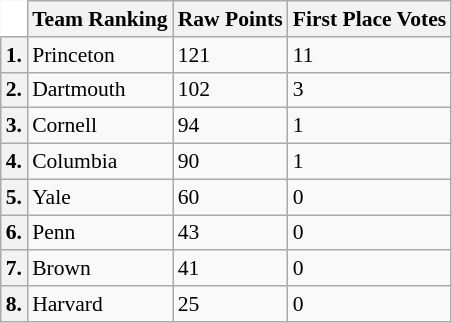<table class="wikitable" style="white-space:nowrap; font-size:90%;">
<tr>
<td ! colspan=1 style="background:white; border-top-style:hidden; border-left-style:hidden;"></td>
<th>Team Ranking</th>
<th>Raw Points</th>
<th>First Place Votes</th>
</tr>
<tr>
<th>1.</th>
<td>Princeton</td>
<td>121</td>
<td>11</td>
</tr>
<tr>
<th>2.</th>
<td>Dartmouth</td>
<td>102</td>
<td>3</td>
</tr>
<tr>
<th>3.</th>
<td>Cornell</td>
<td>94</td>
<td>1</td>
</tr>
<tr>
<th>4.</th>
<td>Columbia</td>
<td>90</td>
<td>1</td>
</tr>
<tr>
<th>5.</th>
<td>Yale</td>
<td>60</td>
<td>0</td>
</tr>
<tr>
<th>6.</th>
<td>Penn</td>
<td>43</td>
<td>0</td>
</tr>
<tr>
<th>7.</th>
<td>Brown</td>
<td>41</td>
<td>0</td>
</tr>
<tr>
<th>8.</th>
<td>Harvard</td>
<td>25</td>
<td>0</td>
</tr>
</table>
